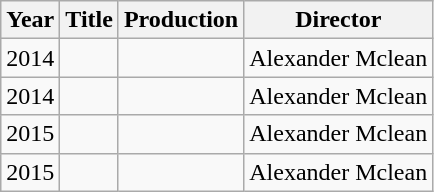<table class="wikitable sortable">
<tr>
<th>Year</th>
<th>Title</th>
<th>Production</th>
<th>Director</th>
</tr>
<tr>
<td>2014</td>
<td><em></em></td>
<td></td>
<td>Alexander Mclean</td>
</tr>
<tr>
<td>2014</td>
<td><em></em></td>
<td></td>
<td>Alexander Mclean</td>
</tr>
<tr>
<td>2015</td>
<td><em></em></td>
<td></td>
<td>Alexander Mclean</td>
</tr>
<tr>
<td>2015</td>
<td><em></em></td>
<td></td>
<td>Alexander Mclean</td>
</tr>
</table>
